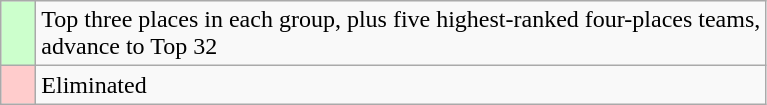<table class="wikitable">
<tr>
<td style="background: #ccffcc;">    </td>
<td>Top three places in each group, plus five highest-ranked four-places teams,<br>advance to Top 32</td>
</tr>
<tr>
<td style="background: #ffcccc;">    </td>
<td>Eliminated</td>
</tr>
</table>
